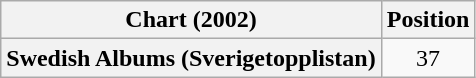<table class="wikitable plainrowheaders" style="text-align:center">
<tr>
<th scope="col">Chart (2002)</th>
<th scope="col">Position</th>
</tr>
<tr>
<th scope="row">Swedish Albums (Sverigetopplistan)</th>
<td>37</td>
</tr>
</table>
